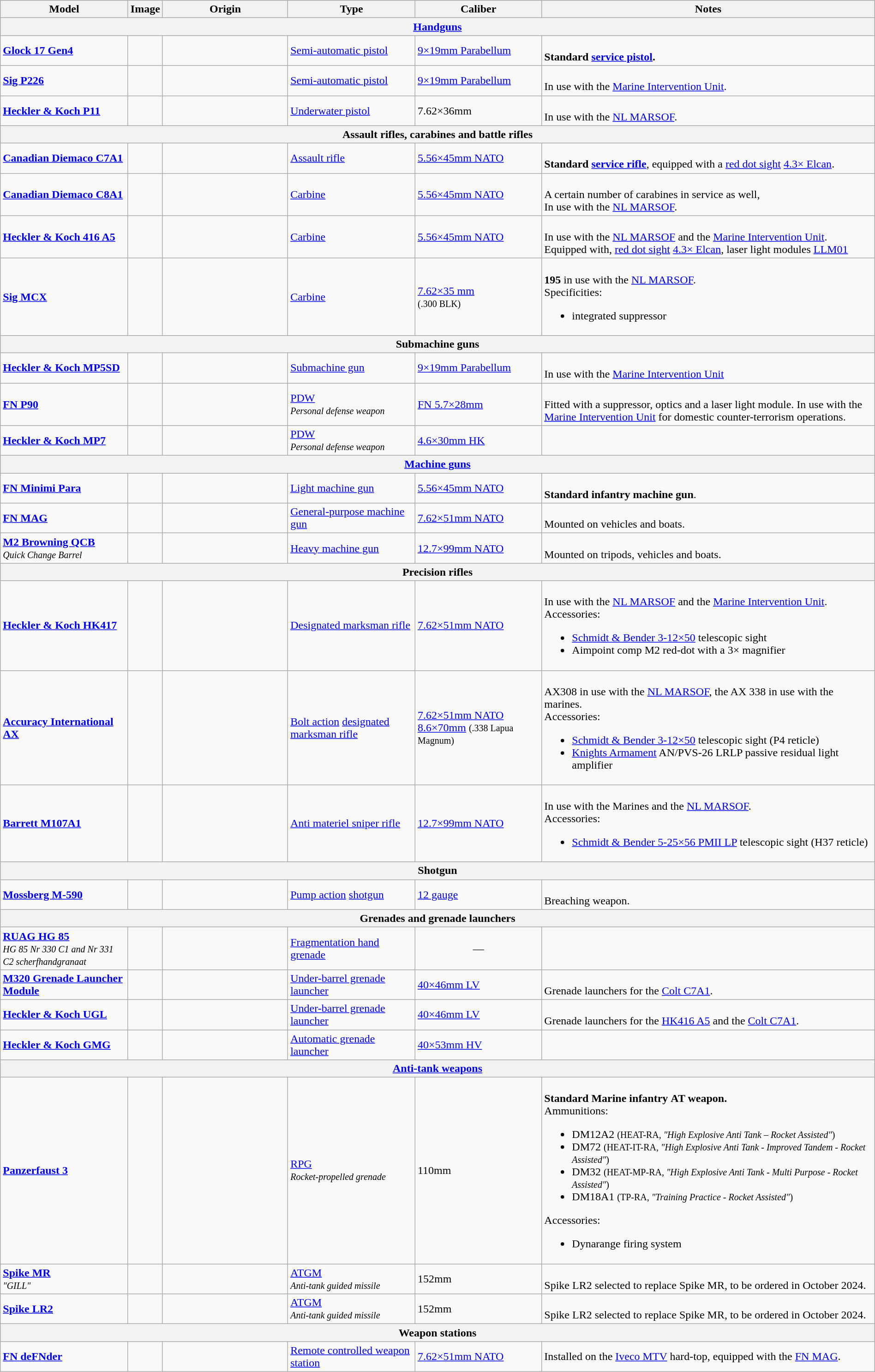<table class="wikitable" style="width:100%;">
<tr>
<th style="width:15%;">Model</th>
<th style="width:0;">Image</th>
<th style="width:15%;">Origin</th>
<th style="width:15%;">Type</th>
<th style="width:15%;">Caliber</th>
<th style="width:40%;">Notes</th>
</tr>
<tr>
<th colspan="6" style="align: center;"><a href='#'>Handguns</a></th>
</tr>
<tr>
<td><a href='#'><strong>Glock 17 Gen4</strong></a></td>
<td></td>
<td><small></small></td>
<td><a href='#'>Semi-automatic pistol</a></td>
<td><a href='#'>9×19mm Parabellum</a></td>
<td><br><strong>Standard <a href='#'>service pistol</a>.</strong></td>
</tr>
<tr>
<td><strong><a href='#'>Sig P226</a></strong></td>
<td style="text-align: center;"></td>
<td><small></small></td>
<td><a href='#'>Semi-automatic pistol</a></td>
<td><a href='#'>9×19mm Parabellum</a></td>
<td><br>In use with the <a href='#'>Marine Intervention Unit</a>.</td>
</tr>
<tr>
<td><strong><a href='#'>Heckler & Koch P11</a></strong></td>
<td></td>
<td><small></small></td>
<td><a href='#'>Underwater pistol</a></td>
<td>7.62×36mm</td>
<td><br>In use with the <a href='#'>NL MARSOF</a>.</td>
</tr>
<tr>
<th colspan="6" style="align: center;">Assault rifles, carabines and battle rifles</th>
</tr>
<tr>
<td><a href='#'><strong>Canadian Diemaco C7A1</strong></a></td>
<td></td>
<td><small></small></td>
<td><a href='#'>Assault rifle</a></td>
<td><a href='#'>5.56×45mm NATO</a></td>
<td><br><strong>Standard <a href='#'>service rifle</a></strong>, equipped with a <a href='#'>red dot sight</a> <a href='#'>4.3× Elcan</a>.</td>
</tr>
<tr>
<td><a href='#'><strong>Canadian Diemaco C8A1</strong></a></td>
<td></td>
<td><small></small></td>
<td><a href='#'>Carbine</a></td>
<td><a href='#'>5.56×45mm NATO</a></td>
<td><br>A certain number of carabines in service as well,<br>In use with the <a href='#'>NL MARSOF</a>.</td>
</tr>
<tr>
<td><a href='#'><strong>Heckler & Koch 416 A5</strong></a></td>
<td></td>
<td><small></small></td>
<td><a href='#'>Carbine</a></td>
<td><a href='#'>5.56×45mm NATO</a></td>
<td><br>In use with the <a href='#'>NL MARSOF</a> and the <a href='#'>Marine Intervention Unit</a>.<br>Equipped with, <a href='#'>red dot sight</a> <a href='#'>4.3× Elcan</a>, laser light modules <a href='#'>LLM01</a></td>
</tr>
<tr>
<td><a href='#'><strong>Sig MCX</strong></a></td>
<td></td>
<td><small></small></td>
<td><a href='#'>Carbine</a></td>
<td><a href='#'>7.62×35 mm</a><br><small>(.300 BLK)</small></td>
<td><br><strong>195</strong> in use with the <a href='#'>NL MARSOF</a>.<br>Specificities:<ul><li>integrated suppressor</li></ul></td>
</tr>
<tr>
<th colspan="6" style="align: center;">Submachine guns</th>
</tr>
<tr>
<td><strong><a href='#'>Heckler & Koch MP5SD</a></strong></td>
<td></td>
<td><small></small></td>
<td><a href='#'>Submachine gun</a></td>
<td><a href='#'>9×19mm Parabellum</a></td>
<td><br>In use with the <a href='#'>Marine Intervention Unit</a></td>
</tr>
<tr>
<td><strong><a href='#'>FN P90</a></strong></td>
<td></td>
<td><small></small></td>
<td><a href='#'>PDW</a><br><em><small>Personal defense weapon</small></em></td>
<td><a href='#'>FN 5.7×28mm</a></td>
<td><br>Fitted with a suppressor, optics and a laser light module. In use with the <a href='#'>Marine Intervention Unit</a> for domestic counter-terrorism operations.</td>
</tr>
<tr>
<td><strong><a href='#'>Heckler & Koch MP7</a></strong></td>
<td></td>
<td><small></small></td>
<td><a href='#'>PDW</a><br><em><small>Personal defense weapon</small></em></td>
<td><a href='#'>4.6×30mm HK</a></td>
<td></td>
</tr>
<tr>
<th colspan="6"><a href='#'>Machine guns</a></th>
</tr>
<tr>
<td><strong><a href='#'>FN Minimi Para</a></strong></td>
<td></td>
<td><small></small></td>
<td><a href='#'>Light machine gun</a></td>
<td><a href='#'>5.56×45mm NATO</a></td>
<td><br><strong>Standard infantry machine gun</strong>.</td>
</tr>
<tr>
<td><strong><a href='#'>FN MAG</a></strong></td>
<td></td>
<td><small></small></td>
<td><a href='#'>General-purpose machine gun</a></td>
<td><a href='#'>7.62×51mm NATO</a></td>
<td><br>Mounted on vehicles and boats.</td>
</tr>
<tr>
<td><a href='#'><strong>M2 Browning QCB</strong></a><br><small><em>Quick Change Barrel</em></small></td>
<td></td>
<td><small></small><br><small></small></td>
<td><a href='#'>Heavy machine gun</a></td>
<td><a href='#'>12.7×99mm NATO</a></td>
<td><br>Mounted on tripods, vehicles and boats.</td>
</tr>
<tr>
<th colspan="6" style="align: center;">Precision rifles</th>
</tr>
<tr>
<td><a href='#'><strong>Heckler & Koch HK417</strong></a></td>
<td></td>
<td><small></small></td>
<td><a href='#'>Designated marksman rifle</a></td>
<td><a href='#'>7.62×51mm NATO</a></td>
<td><br>In use with the <a href='#'>NL MARSOF</a> and the <a href='#'>Marine Intervention Unit</a>.<br>Accessories:<ul><li><a href='#'>Schmidt & Bender 3-12×50</a> telescopic sight</li><li>Aimpoint comp M2 red-dot with a 3× magnifier</li></ul></td>
</tr>
<tr>
<td><strong><a href='#'>Accuracy International AX</a></strong></td>
<td><br></td>
<td><small></small></td>
<td><a href='#'>Bolt action</a> <a href='#'>designated marksman rifle</a></td>
<td><a href='#'>7.62×51mm NATO</a><br><a href='#'>8.6×70mm</a> <small>(.338 Lapua Magnum)</small></td>
<td><br>AX308 in use with the <a href='#'>NL MARSOF</a>, the AX 338 in use with the marines.<br>Accessories:<ul><li><a href='#'>Schmidt & Bender 3-12×50</a> telescopic sight (P4 reticle)</li><li><a href='#'>Knights Armament</a> AN/PVS-26 LRLP passive residual light amplifier</li></ul></td>
</tr>
<tr>
<td><strong><a href='#'>Barrett M107A1</a></strong></td>
<td></td>
<td><small></small></td>
<td><a href='#'>Anti materiel sniper rifle</a></td>
<td><a href='#'>12.7×99mm NATO</a></td>
<td><br>In use with the Marines and the <a href='#'>NL MARSOF</a>.<br>Accessories:<ul><li><a href='#'>Schmidt & Bender 5-25×56 PMII LP</a> telescopic sight (H37 reticle)</li></ul></td>
</tr>
<tr>
<th colspan="6"><strong>Shotgun</strong></th>
</tr>
<tr>
<td><a href='#'><strong>Mossberg M-590</strong></a></td>
<td></td>
<td><small></small></td>
<td><a href='#'>Pump action</a> <a href='#'>shotgun</a></td>
<td><a href='#'>12 gauge</a></td>
<td><br>Breaching weapon.</td>
</tr>
<tr>
<th colspan="6" style="align: center;">Grenades and grenade launchers</th>
</tr>
<tr>
<td><a href='#'><strong>RUAG HG 85</strong></a><br><em><small>HG 85 Nr 330 C1 and Nr 331 C2 scherfhandgranaat</small></em></td>
<td style="text-align: center;"></td>
<td><small></small></td>
<td><a href='#'>Fragmentation hand grenade</a></td>
<td style="text-align: center;">—</td>
<td></td>
</tr>
<tr>
<td><a href='#'><strong>M320 Grenade Launcher Module</strong></a></td>
<td></td>
<td><small></small></td>
<td><a href='#'>Under-barrel grenade launcher</a></td>
<td><a href='#'>40×46mm LV</a></td>
<td><br>Grenade launchers for the <a href='#'>Colt C7A1</a>.</td>
</tr>
<tr>
<td><a href='#'><strong>Heckler & Koch UGL</strong></a></td>
<td></td>
<td><small></small></td>
<td><a href='#'>Under-barrel grenade launcher</a></td>
<td><a href='#'>40×46mm LV</a></td>
<td><br>Grenade launchers for the <a href='#'>HK416 A5</a> and the <a href='#'>Colt C7A1</a>.</td>
</tr>
<tr>
<td><strong><a href='#'>Heckler & Koch GMG</a></strong></td>
<td></td>
<td><small></small></td>
<td><a href='#'>Automatic grenade launcher</a></td>
<td><a href='#'>40×53mm HV</a></td>
<td></td>
</tr>
<tr>
<th colspan="6"><a href='#'>Anti-tank weapons</a></th>
</tr>
<tr>
<td><strong><a href='#'>Panzerfaust 3</a></strong></td>
<td></td>
<td><small></small></td>
<td><a href='#'>RPG</a><br><em><small>Rocket-propelled grenade</small></em></td>
<td>110mm</td>
<td><br><strong>Standard Marine infantry</strong> <strong>AT weapon.</strong><br>Ammunitions:<ul><li>DM12A2 <small>(HEAT-RA<em>, "High Explosive Anti Tank – Rocket Assisted"</em>)</small></li><li>DM72 <small>(HEAT-IT-RA<em>, "High Explosive Anti Tank - Improved Tandem - Rocket Assisted"</em>)</small></li><li>DM32 <small>(HEAT-MP-RA<em>, "High Explosive Anti Tank - Multi Purpose - Rocket Assisted"</em>)</small></li><li>DM18A1 <small>(TP-RA<em>, "Training Practice - Rocket Assisted"</em>)</small></li></ul>Accessories:<ul><li>Dynarange firing system</li></ul></td>
</tr>
<tr>
<td><a href='#'><strong>Spike MR</strong></a><br><small><em>"GILL"</em></small></td>
<td></td>
<td><small></small><br><small></small><br><small></small></td>
<td><a href='#'>ATGM</a><br><em><small>Anti-tank guided missile</small></em></td>
<td>152mm</td>
<td><br>Spike LR2 selected to replace Spike MR, to be ordered in October 2024.</td>
</tr>
<tr>
<td><a href='#'><strong>Spike LR2</strong></a></td>
<td></td>
<td><small></small><br><small></small></td>
<td><a href='#'>ATGM</a><br><em><small>Anti-tank guided missile</small></em></td>
<td>152mm</td>
<td><br>Spike LR2 selected to replace Spike MR, to be ordered in October 2024.</td>
</tr>
<tr>
<th colspan="6">Weapon stations</th>
</tr>
<tr>
<td><strong><a href='#'>FN deFNder</a></strong></td>
<td></td>
<td><small></small></td>
<td><a href='#'>Remote controlled weapon station</a></td>
<td><a href='#'>7.62×51mm NATO</a></td>
<td>Installed on the <a href='#'>Iveco MTV</a> hard-top, equipped with the <a href='#'>FN MAG</a>.</td>
</tr>
</table>
